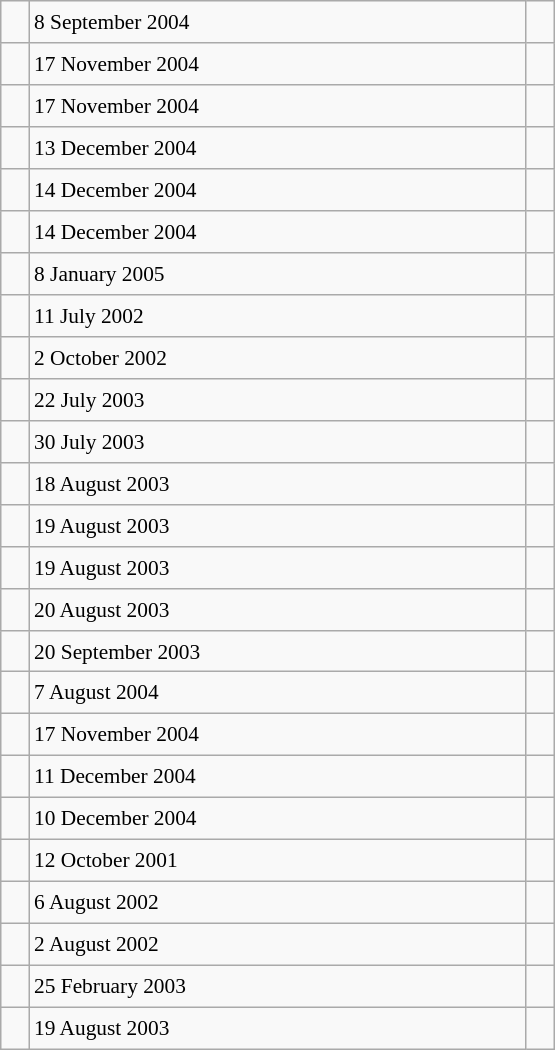<table class="wikitable" style="font-size: 89%; float: left; width: 26em; margin-right: 1em; height: 700px">
<tr>
<td></td>
<td>8 September 2004</td>
<td></td>
</tr>
<tr>
<td></td>
<td>17 November 2004</td>
<td></td>
</tr>
<tr>
<td></td>
<td>17 November 2004</td>
<td></td>
</tr>
<tr>
<td></td>
<td>13 December 2004</td>
<td></td>
</tr>
<tr>
<td></td>
<td>14 December 2004</td>
<td></td>
</tr>
<tr>
<td></td>
<td>14 December 2004</td>
<td></td>
</tr>
<tr>
<td></td>
<td>8 January 2005</td>
<td></td>
</tr>
<tr>
<td></td>
<td>11 July 2002</td>
<td></td>
</tr>
<tr>
<td></td>
<td>2 October 2002</td>
<td></td>
</tr>
<tr>
<td></td>
<td>22 July 2003</td>
<td></td>
</tr>
<tr>
<td></td>
<td>30 July 2003</td>
<td></td>
</tr>
<tr>
<td></td>
<td>18 August 2003</td>
<td></td>
</tr>
<tr>
<td></td>
<td>19 August 2003</td>
<td></td>
</tr>
<tr>
<td></td>
<td>19 August 2003</td>
<td></td>
</tr>
<tr>
<td></td>
<td>20 August 2003</td>
<td></td>
</tr>
<tr>
<td></td>
<td>20 September 2003</td>
<td></td>
</tr>
<tr>
<td></td>
<td>7 August 2004</td>
<td></td>
</tr>
<tr>
<td></td>
<td>17 November 2004</td>
<td></td>
</tr>
<tr>
<td></td>
<td>11 December 2004</td>
<td></td>
</tr>
<tr>
<td></td>
<td>10 December 2004</td>
<td></td>
</tr>
<tr>
<td></td>
<td>12 October 2001</td>
<td></td>
</tr>
<tr>
<td></td>
<td>6 August 2002</td>
<td></td>
</tr>
<tr>
<td></td>
<td>2 August 2002</td>
<td></td>
</tr>
<tr>
<td></td>
<td>25 February 2003</td>
<td></td>
</tr>
<tr>
<td></td>
<td>19 August 2003</td>
<td></td>
</tr>
</table>
